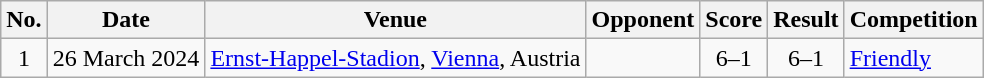<table class="wikitable sortable">
<tr>
<th scope="col">No.</th>
<th scope="col">Date</th>
<th scope="col">Venue</th>
<th scope="col">Opponent</th>
<th scope="col">Score</th>
<th scope="col">Result</th>
<th scope="col">Competition</th>
</tr>
<tr>
<td align="center">1</td>
<td>26 March 2024</td>
<td><a href='#'>Ernst-Happel-Stadion</a>, <a href='#'>Vienna</a>, Austria</td>
<td></td>
<td align="center">6–1</td>
<td align="center">6–1</td>
<td><a href='#'>Friendly</a></td>
</tr>
</table>
